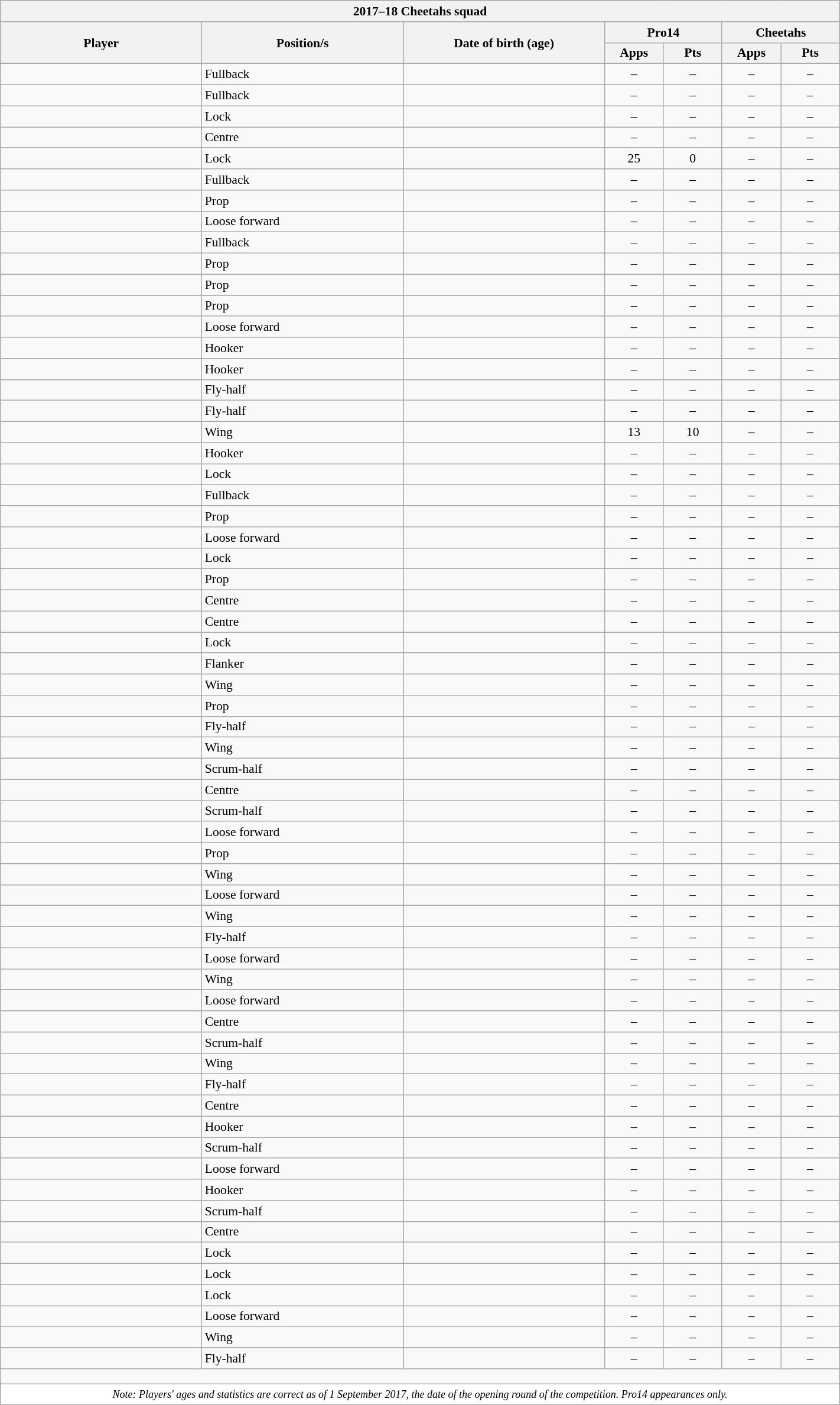<table class="wikitable sortable" style="text-align:left; font-size:90%; width:75%">
<tr>
<th colspan=100%>2017–18 Cheetahs squad</th>
</tr>
<tr>
<th style="width:24%;" rowspan=2>Player</th>
<th style="width:24%;" rowspan=2>Position/s</th>
<th style="width:24%;" rowspan=2>Date of birth (age)</th>
<th colspan=2>Pro14</th>
<th colspan=2>Cheetahs</th>
</tr>
<tr>
<th style="width:7%;">Apps</th>
<th style="width:7%;">Pts</th>
<th style="width:7%;">Apps</th>
<th style="width:7%;">Pts<br></th>
</tr>
<tr>
<td> </td>
<td>Fullback</td>
<td></td>
<td style="text-align:center;">–</td>
<td style="text-align:center;">–</td>
<td style="text-align:center;">–</td>
<td style="text-align:center;">–</td>
</tr>
<tr>
<td> </td>
<td>Fullback</td>
<td></td>
<td style="text-align:center;">–</td>
<td style="text-align:center;">–</td>
<td style="text-align:center;">–</td>
<td style="text-align:center;">–</td>
</tr>
<tr>
<td> </td>
<td>Lock</td>
<td></td>
<td style="text-align:center;">–</td>
<td style="text-align:center;">–</td>
<td style="text-align:center;">–</td>
<td style="text-align:center;">–</td>
</tr>
<tr>
<td> </td>
<td>Centre</td>
<td></td>
<td style="text-align:center;">–</td>
<td style="text-align:center;">–</td>
<td style="text-align:center;">–</td>
<td style="text-align:center;">–</td>
</tr>
<tr>
<td> </td>
<td>Lock</td>
<td></td>
<td style="text-align:center;">25</td>
<td style="text-align:center;">0</td>
<td style="text-align:center;">–</td>
<td style="text-align:center;">–</td>
</tr>
<tr>
<td> </td>
<td>Fullback</td>
<td></td>
<td style="text-align:center;">–</td>
<td style="text-align:center;">–</td>
<td style="text-align:center;">–</td>
<td style="text-align:center;">–</td>
</tr>
<tr>
<td> </td>
<td>Prop</td>
<td></td>
<td style="text-align:center;">–</td>
<td style="text-align:center;">–</td>
<td style="text-align:center;">–</td>
<td style="text-align:center;">–</td>
</tr>
<tr>
<td> </td>
<td>Loose forward</td>
<td></td>
<td style="text-align:center;">–</td>
<td style="text-align:center;">–</td>
<td style="text-align:center;">–</td>
<td style="text-align:center;">–</td>
</tr>
<tr>
<td> </td>
<td>Fullback</td>
<td></td>
<td style="text-align:center;">–</td>
<td style="text-align:center;">–</td>
<td style="text-align:center;">–</td>
<td style="text-align:center;">–</td>
</tr>
<tr>
<td> </td>
<td>Prop</td>
<td></td>
<td style="text-align:center;">–</td>
<td style="text-align:center;">–</td>
<td style="text-align:center;">–</td>
<td style="text-align:center;">–</td>
</tr>
<tr>
<td> </td>
<td>Prop</td>
<td></td>
<td style="text-align:center;">–</td>
<td style="text-align:center;">–</td>
<td style="text-align:center;">–</td>
<td style="text-align:center;">–</td>
</tr>
<tr>
<td> </td>
<td>Prop</td>
<td></td>
<td style="text-align:center;">–</td>
<td style="text-align:center;">–</td>
<td style="text-align:center;">–</td>
<td style="text-align:center;">–</td>
</tr>
<tr>
<td> </td>
<td>Loose forward</td>
<td></td>
<td style="text-align:center;">–</td>
<td style="text-align:center;">–</td>
<td style="text-align:center;">–</td>
<td style="text-align:center;">–</td>
</tr>
<tr>
<td> </td>
<td>Hooker</td>
<td></td>
<td style="text-align:center;">–</td>
<td style="text-align:center;">–</td>
<td style="text-align:center;">–</td>
<td style="text-align:center;">–</td>
</tr>
<tr>
<td> </td>
<td>Hooker</td>
<td></td>
<td style="text-align:center;">–</td>
<td style="text-align:center;">–</td>
<td style="text-align:center;">–</td>
<td style="text-align:center;">–</td>
</tr>
<tr>
<td> </td>
<td>Fly-half</td>
<td></td>
<td style="text-align:center;">–</td>
<td style="text-align:center;">–</td>
<td style="text-align:center;">–</td>
<td style="text-align:center;">–</td>
</tr>
<tr>
<td> </td>
<td>Fly-half</td>
<td></td>
<td style="text-align:center;">–</td>
<td style="text-align:center;">–</td>
<td style="text-align:center;">–</td>
<td style="text-align:center;">–</td>
</tr>
<tr>
<td> </td>
<td>Wing</td>
<td></td>
<td style="text-align:center;">13</td>
<td style="text-align:center;">10</td>
<td style="text-align:center;">–</td>
<td style="text-align:center;">–</td>
</tr>
<tr>
<td> </td>
<td>Hooker</td>
<td></td>
<td style="text-align:center;">–</td>
<td style="text-align:center;">–</td>
<td style="text-align:center;">–</td>
<td style="text-align:center;">–</td>
</tr>
<tr>
<td> </td>
<td>Lock</td>
<td></td>
<td style="text-align:center;">–</td>
<td style="text-align:center;">–</td>
<td style="text-align:center;">–</td>
<td style="text-align:center;">–</td>
</tr>
<tr>
<td> </td>
<td>Fullback</td>
<td></td>
<td style="text-align:center;">–</td>
<td style="text-align:center;">–</td>
<td style="text-align:center;">–</td>
<td style="text-align:center;">–</td>
</tr>
<tr>
<td> </td>
<td>Prop</td>
<td></td>
<td style="text-align:center;">–</td>
<td style="text-align:center;">–</td>
<td style="text-align:center;">–</td>
<td style="text-align:center;">–</td>
</tr>
<tr>
<td> </td>
<td>Loose forward</td>
<td></td>
<td style="text-align:center;">–</td>
<td style="text-align:center;">–</td>
<td style="text-align:center;">–</td>
<td style="text-align:center;">–</td>
</tr>
<tr>
<td> </td>
<td>Lock</td>
<td></td>
<td style="text-align:center;">–</td>
<td style="text-align:center;">–</td>
<td style="text-align:center;">–</td>
<td style="text-align:center;">–</td>
</tr>
<tr>
<td> </td>
<td>Prop</td>
<td></td>
<td style="text-align:center;">–</td>
<td style="text-align:center;">–</td>
<td style="text-align:center;">–</td>
<td style="text-align:center;">–</td>
</tr>
<tr>
<td> </td>
<td>Centre</td>
<td></td>
<td style="text-align:center;">–</td>
<td style="text-align:center;">–</td>
<td style="text-align:center;">–</td>
<td style="text-align:center;">–</td>
</tr>
<tr>
<td> </td>
<td>Centre</td>
<td></td>
<td style="text-align:center;">–</td>
<td style="text-align:center;">–</td>
<td style="text-align:center;">–</td>
<td style="text-align:center;">–</td>
</tr>
<tr>
<td> </td>
<td>Lock</td>
<td></td>
<td style="text-align:center;">–</td>
<td style="text-align:center;">–</td>
<td style="text-align:center;">–</td>
<td style="text-align:center;">–</td>
</tr>
<tr>
<td> </td>
<td>Flanker</td>
<td></td>
<td style="text-align:center;">–</td>
<td style="text-align:center;">–</td>
<td style="text-align:center;">–</td>
<td style="text-align:center;">–</td>
</tr>
<tr>
<td> </td>
<td>Wing</td>
<td></td>
<td style="text-align:center;">–</td>
<td style="text-align:center;">–</td>
<td style="text-align:center;">–</td>
<td style="text-align:center;">–</td>
</tr>
<tr>
<td> </td>
<td>Prop</td>
<td></td>
<td style="text-align:center;">–</td>
<td style="text-align:center;">–</td>
<td style="text-align:center;">–</td>
<td style="text-align:center;">–</td>
</tr>
<tr>
<td> </td>
<td>Fly-half</td>
<td></td>
<td style="text-align:center;">–</td>
<td style="text-align:center;">–</td>
<td style="text-align:center;">–</td>
<td style="text-align:center;">–</td>
</tr>
<tr>
<td> </td>
<td>Wing</td>
<td></td>
<td style="text-align:center;">–</td>
<td style="text-align:center;">–</td>
<td style="text-align:center;">–</td>
<td style="text-align:center;">–</td>
</tr>
<tr>
<td> </td>
<td>Scrum-half</td>
<td></td>
<td style="text-align:center;">–</td>
<td style="text-align:center;">–</td>
<td style="text-align:center;">–</td>
<td style="text-align:center;">–</td>
</tr>
<tr>
<td> </td>
<td>Centre</td>
<td></td>
<td style="text-align:center;">–</td>
<td style="text-align:center;">–</td>
<td style="text-align:center;">–</td>
<td style="text-align:center;">–</td>
</tr>
<tr>
<td> </td>
<td>Scrum-half</td>
<td></td>
<td style="text-align:center;">–</td>
<td style="text-align:center;">–</td>
<td style="text-align:center;">–</td>
<td style="text-align:center;">–</td>
</tr>
<tr>
<td> </td>
<td>Loose forward</td>
<td></td>
<td style="text-align:center;">–</td>
<td style="text-align:center;">–</td>
<td style="text-align:center;">–</td>
<td style="text-align:center;">–</td>
</tr>
<tr>
<td> </td>
<td>Prop</td>
<td></td>
<td style="text-align:center;">–</td>
<td style="text-align:center;">–</td>
<td style="text-align:center;">–</td>
<td style="text-align:center;">–</td>
</tr>
<tr>
<td> </td>
<td>Wing</td>
<td></td>
<td style="text-align:center;">–</td>
<td style="text-align:center;">–</td>
<td style="text-align:center;">–</td>
<td style="text-align:center;">–</td>
</tr>
<tr>
<td> </td>
<td>Loose forward</td>
<td></td>
<td style="text-align:center;">–</td>
<td style="text-align:center;">–</td>
<td style="text-align:center;">–</td>
<td style="text-align:center;">–</td>
</tr>
<tr>
<td> </td>
<td>Wing</td>
<td></td>
<td style="text-align:center;">–</td>
<td style="text-align:center;">–</td>
<td style="text-align:center;">–</td>
<td style="text-align:center;">–</td>
</tr>
<tr>
<td> </td>
<td>Fly-half</td>
<td></td>
<td style="text-align:center;">–</td>
<td style="text-align:center;">–</td>
<td style="text-align:center;">–</td>
<td style="text-align:center;">–</td>
</tr>
<tr>
<td> </td>
<td>Loose forward</td>
<td></td>
<td style="text-align:center;">–</td>
<td style="text-align:center;">–</td>
<td style="text-align:center;">–</td>
<td style="text-align:center;">–</td>
</tr>
<tr>
<td> </td>
<td>Wing</td>
<td></td>
<td style="text-align:center;">–</td>
<td style="text-align:center;">–</td>
<td style="text-align:center;">–</td>
<td style="text-align:center;">–</td>
</tr>
<tr>
<td> </td>
<td>Loose forward</td>
<td></td>
<td style="text-align:center;">–</td>
<td style="text-align:center;">–</td>
<td style="text-align:center;">–</td>
<td style="text-align:center;">–</td>
</tr>
<tr>
<td> </td>
<td>Centre</td>
<td></td>
<td style="text-align:center;">–</td>
<td style="text-align:center;">–</td>
<td style="text-align:center;">–</td>
<td style="text-align:center;">–</td>
</tr>
<tr>
<td> </td>
<td>Scrum-half</td>
<td></td>
<td style="text-align:center;">–</td>
<td style="text-align:center;">–</td>
<td style="text-align:center;">–</td>
<td style="text-align:center;">–</td>
</tr>
<tr>
<td> </td>
<td>Wing</td>
<td></td>
<td style="text-align:center;">–</td>
<td style="text-align:center;">–</td>
<td style="text-align:center;">–</td>
<td style="text-align:center;">–</td>
</tr>
<tr>
<td> </td>
<td>Fly-half</td>
<td></td>
<td style="text-align:center;">–</td>
<td style="text-align:center;">–</td>
<td style="text-align:center;">–</td>
<td style="text-align:center;">–</td>
</tr>
<tr>
<td> </td>
<td>Centre</td>
<td></td>
<td style="text-align:center;">–</td>
<td style="text-align:center;">–</td>
<td style="text-align:center;">–</td>
<td style="text-align:center;">–</td>
</tr>
<tr>
<td> </td>
<td>Hooker</td>
<td></td>
<td style="text-align:center;">–</td>
<td style="text-align:center;">–</td>
<td style="text-align:center;">–</td>
<td style="text-align:center;">–</td>
</tr>
<tr>
<td> </td>
<td>Scrum-half</td>
<td></td>
<td style="text-align:center;">–</td>
<td style="text-align:center;">–</td>
<td style="text-align:center;">–</td>
<td style="text-align:center;">–</td>
</tr>
<tr>
<td> </td>
<td>Loose forward</td>
<td></td>
<td style="text-align:center;">–</td>
<td style="text-align:center;">–</td>
<td style="text-align:center;">–</td>
<td style="text-align:center;">–</td>
</tr>
<tr>
<td> </td>
<td>Hooker</td>
<td></td>
<td style="text-align:center;">–</td>
<td style="text-align:center;">–</td>
<td style="text-align:center;">–</td>
<td style="text-align:center;">–</td>
</tr>
<tr>
<td> </td>
<td>Scrum-half</td>
<td></td>
<td style="text-align:center;">–</td>
<td style="text-align:center;">–</td>
<td style="text-align:center;">–</td>
<td style="text-align:center;">–</td>
</tr>
<tr>
<td> </td>
<td>Centre</td>
<td></td>
<td style="text-align:center;">–</td>
<td style="text-align:center;">–</td>
<td style="text-align:center;">–</td>
<td style="text-align:center;">–</td>
</tr>
<tr>
<td> </td>
<td>Lock</td>
<td></td>
<td style="text-align:center;">–</td>
<td style="text-align:center;">–</td>
<td style="text-align:center;">–</td>
<td style="text-align:center;">–</td>
</tr>
<tr>
<td> </td>
<td>Lock</td>
<td></td>
<td style="text-align:center;">–</td>
<td style="text-align:center;">–</td>
<td style="text-align:center;">–</td>
<td style="text-align:center;">–</td>
</tr>
<tr>
<td> </td>
<td>Lock</td>
<td></td>
<td style="text-align:center;">–</td>
<td style="text-align:center;">–</td>
<td style="text-align:center;">–</td>
<td style="text-align:center;">–</td>
</tr>
<tr>
<td> </td>
<td>Loose forward</td>
<td></td>
<td style="text-align:center;">–</td>
<td style="text-align:center;">–</td>
<td style="text-align:center;">–</td>
<td style="text-align:center;">–</td>
</tr>
<tr>
<td> </td>
<td>Wing</td>
<td></td>
<td style="text-align:center;">–</td>
<td style="text-align:center;">–</td>
<td style="text-align:center;">–</td>
<td style="text-align:center;">–</td>
</tr>
<tr>
<td> </td>
<td>Fly-half</td>
<td></td>
<td style="text-align:center;">–</td>
<td style="text-align:center;">–</td>
<td style="text-align:center;">–</td>
<td style="text-align:center;">–</td>
</tr>
<tr>
<td colspan="100%" style="height: 10px;"></td>
</tr>
<tr>
<th colspan="100%" style="background:#FFFFFF; font-weight:normal;"><small><em>Note: Players' ages and statistics are correct as of 1 September 2017, the date of the opening round of the competition. Pro14 appearances only.</em></small></th>
</tr>
</table>
